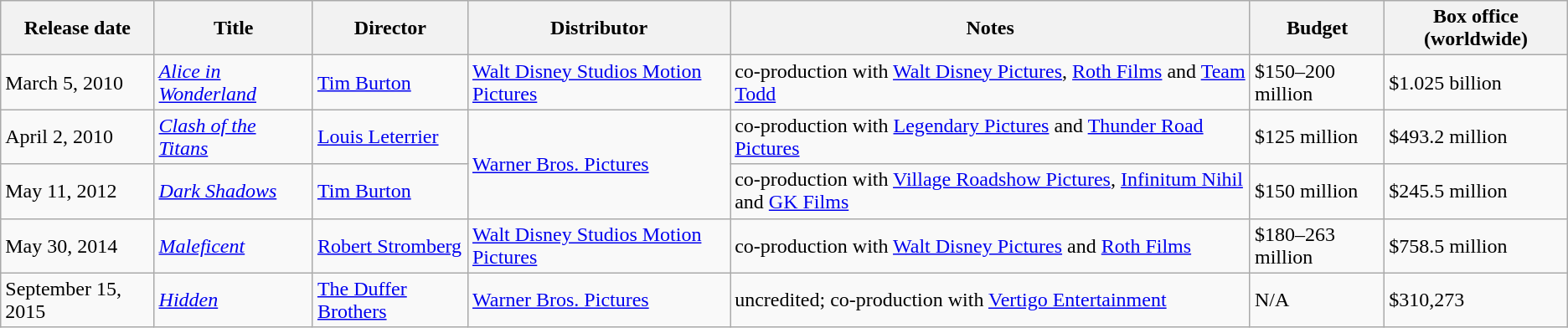<table class="wikitable sortable">
<tr>
<th>Release date</th>
<th>Title</th>
<th>Director</th>
<th>Distributor</th>
<th>Notes</th>
<th>Budget</th>
<th>Box office (worldwide)</th>
</tr>
<tr>
<td>March 5, 2010</td>
<td><em><a href='#'>Alice in Wonderland</a></em></td>
<td><a href='#'>Tim Burton</a></td>
<td><a href='#'>Walt Disney Studios Motion Pictures</a></td>
<td>co-production with <a href='#'>Walt Disney Pictures</a>, <a href='#'>Roth Films</a> and <a href='#'>Team Todd</a></td>
<td>$150–200 million</td>
<td>$1.025 billion</td>
</tr>
<tr>
<td>April 2, 2010</td>
<td><em><a href='#'>Clash of the Titans</a></em></td>
<td><a href='#'>Louis Leterrier</a></td>
<td rowspan="2"><a href='#'>Warner Bros. Pictures</a></td>
<td>co-production with <a href='#'>Legendary Pictures</a> and <a href='#'>Thunder Road Pictures</a></td>
<td>$125 million</td>
<td>$493.2 million</td>
</tr>
<tr>
<td>May 11, 2012</td>
<td><em><a href='#'>Dark Shadows</a></em></td>
<td><a href='#'>Tim Burton</a></td>
<td>co-production with <a href='#'>Village Roadshow Pictures</a>, <a href='#'>Infinitum Nihil</a> and <a href='#'>GK Films</a></td>
<td>$150 million</td>
<td>$245.5 million</td>
</tr>
<tr>
<td>May 30, 2014</td>
<td><em><a href='#'>Maleficent</a></em></td>
<td><a href='#'>Robert Stromberg</a></td>
<td><a href='#'>Walt Disney Studios Motion Pictures</a></td>
<td>co-production with <a href='#'>Walt Disney Pictures</a> and <a href='#'>Roth Films</a></td>
<td>$180–263 million</td>
<td>$758.5 million</td>
</tr>
<tr>
<td>September 15, 2015</td>
<td><em><a href='#'>Hidden</a></em></td>
<td><a href='#'>The Duffer Brothers</a></td>
<td><a href='#'>Warner Bros. Pictures</a></td>
<td>uncredited; co-production with <a href='#'>Vertigo Entertainment</a></td>
<td>N/A</td>
<td>$310,273</td>
</tr>
</table>
